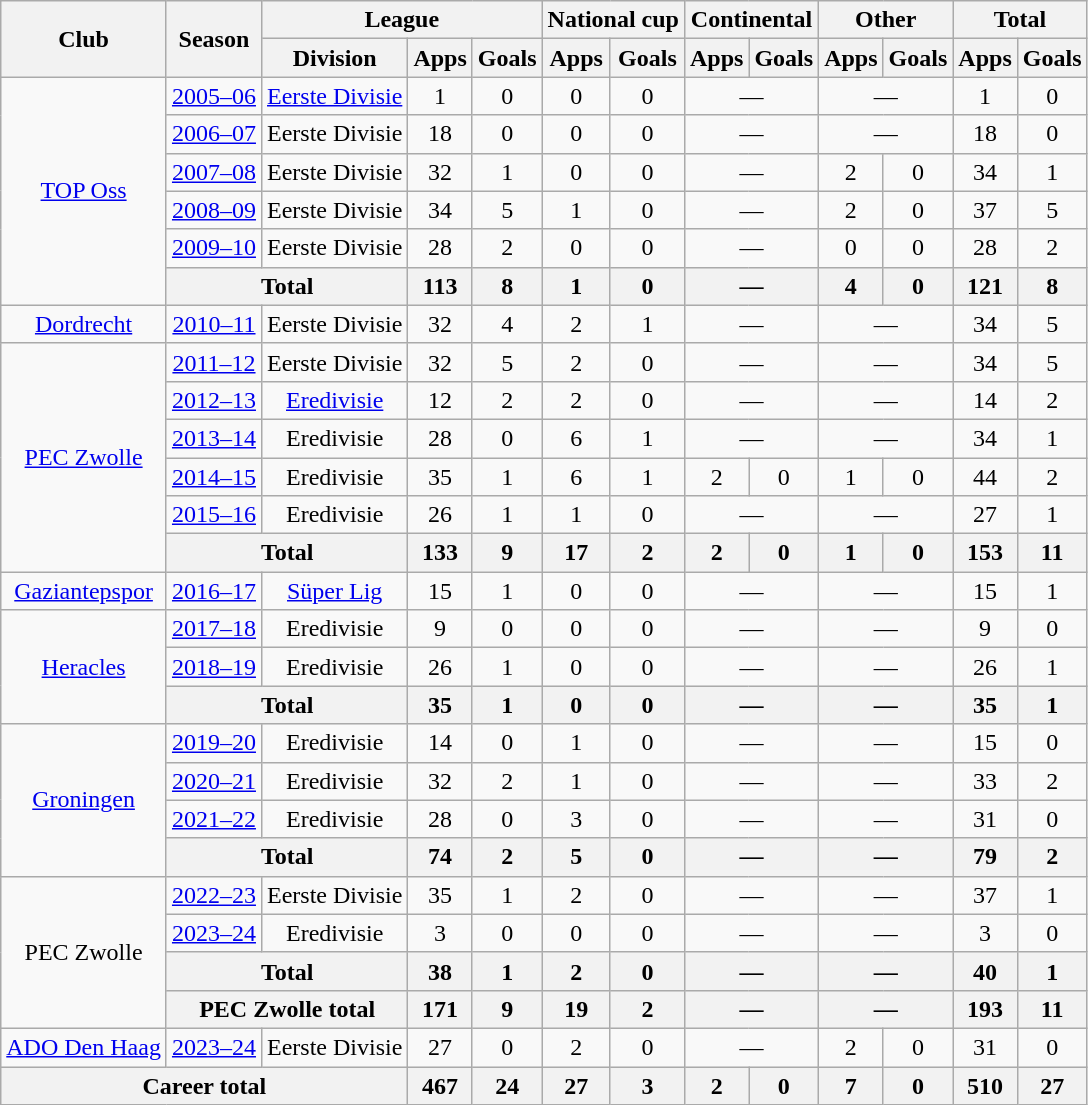<table class="wikitable" style="text-align:center">
<tr>
<th rowspan="2">Club</th>
<th rowspan="2">Season</th>
<th colspan="3">League</th>
<th colspan="2">National cup</th>
<th colspan="2">Continental</th>
<th colspan="2">Other</th>
<th colspan="2">Total</th>
</tr>
<tr>
<th>Division</th>
<th>Apps</th>
<th>Goals</th>
<th>Apps</th>
<th>Goals</th>
<th>Apps</th>
<th>Goals</th>
<th>Apps</th>
<th>Goals</th>
<th>Apps</th>
<th>Goals</th>
</tr>
<tr>
<td rowspan="6"><a href='#'>TOP Oss</a></td>
<td><a href='#'>2005–06</a></td>
<td><a href='#'>Eerste Divisie</a></td>
<td>1</td>
<td>0</td>
<td>0</td>
<td>0</td>
<td colspan="2">—</td>
<td colspan="2">—</td>
<td>1</td>
<td>0</td>
</tr>
<tr>
<td><a href='#'>2006–07</a></td>
<td>Eerste Divisie</td>
<td>18</td>
<td>0</td>
<td>0</td>
<td>0</td>
<td colspan="2">—</td>
<td colspan="2">—</td>
<td>18</td>
<td>0</td>
</tr>
<tr>
<td><a href='#'>2007–08</a></td>
<td>Eerste Divisie</td>
<td>32</td>
<td>1</td>
<td>0</td>
<td>0</td>
<td colspan="2">—</td>
<td>2</td>
<td>0</td>
<td>34</td>
<td>1</td>
</tr>
<tr>
<td><a href='#'>2008–09</a></td>
<td>Eerste Divisie</td>
<td>34</td>
<td>5</td>
<td>1</td>
<td>0</td>
<td colspan="2">—</td>
<td>2</td>
<td>0</td>
<td>37</td>
<td>5</td>
</tr>
<tr>
<td><a href='#'>2009–10</a></td>
<td>Eerste Divisie</td>
<td>28</td>
<td>2</td>
<td>0</td>
<td>0</td>
<td colspan="2">—</td>
<td>0</td>
<td>0</td>
<td>28</td>
<td>2</td>
</tr>
<tr>
<th colspan="2">Total</th>
<th>113</th>
<th>8</th>
<th>1</th>
<th>0</th>
<th colspan="2">—</th>
<th>4</th>
<th>0</th>
<th>121</th>
<th>8</th>
</tr>
<tr>
<td><a href='#'>Dordrecht</a></td>
<td><a href='#'>2010–11</a></td>
<td>Eerste Divisie</td>
<td>32</td>
<td>4</td>
<td>2</td>
<td>1</td>
<td colspan="2">—</td>
<td colspan="2">—</td>
<td>34</td>
<td>5</td>
</tr>
<tr>
<td rowspan="6"><a href='#'>PEC Zwolle</a></td>
<td><a href='#'>2011–12</a></td>
<td>Eerste Divisie</td>
<td>32</td>
<td>5</td>
<td>2</td>
<td>0</td>
<td colspan="2">—</td>
<td colspan="2">—</td>
<td>34</td>
<td>5</td>
</tr>
<tr>
<td><a href='#'>2012–13</a></td>
<td><a href='#'>Eredivisie</a></td>
<td>12</td>
<td>2</td>
<td>2</td>
<td>0</td>
<td colspan="2">—</td>
<td colspan="2">—</td>
<td>14</td>
<td>2</td>
</tr>
<tr>
<td><a href='#'>2013–14</a></td>
<td>Eredivisie</td>
<td>28</td>
<td>0</td>
<td>6</td>
<td>1</td>
<td colspan="2">—</td>
<td colspan="2">—</td>
<td>34</td>
<td>1</td>
</tr>
<tr>
<td><a href='#'>2014–15</a></td>
<td>Eredivisie</td>
<td>35</td>
<td>1</td>
<td>6</td>
<td>1</td>
<td>2</td>
<td>0</td>
<td>1</td>
<td>0</td>
<td>44</td>
<td>2</td>
</tr>
<tr>
<td><a href='#'>2015–16</a></td>
<td>Eredivisie</td>
<td>26</td>
<td>1</td>
<td>1</td>
<td>0</td>
<td colspan="2">—</td>
<td colspan="2">—</td>
<td>27</td>
<td>1</td>
</tr>
<tr>
<th colspan="2">Total</th>
<th>133</th>
<th>9</th>
<th>17</th>
<th>2</th>
<th>2</th>
<th>0</th>
<th>1</th>
<th>0</th>
<th>153</th>
<th>11</th>
</tr>
<tr>
<td><a href='#'>Gaziantepspor</a></td>
<td><a href='#'>2016–17</a></td>
<td><a href='#'>Süper Lig</a></td>
<td>15</td>
<td>1</td>
<td>0</td>
<td>0</td>
<td colspan="2">—</td>
<td colspan="2">—</td>
<td>15</td>
<td>1</td>
</tr>
<tr>
<td rowspan="3"><a href='#'>Heracles</a></td>
<td><a href='#'>2017–18</a></td>
<td>Eredivisie</td>
<td>9</td>
<td>0</td>
<td>0</td>
<td>0</td>
<td colspan="2">—</td>
<td colspan="2">—</td>
<td>9</td>
<td>0</td>
</tr>
<tr>
<td><a href='#'>2018–19</a></td>
<td>Eredivisie</td>
<td>26</td>
<td>1</td>
<td>0</td>
<td>0</td>
<td colspan="2">—</td>
<td colspan="2">—</td>
<td>26</td>
<td>1</td>
</tr>
<tr>
<th colspan="2">Total</th>
<th>35</th>
<th>1</th>
<th>0</th>
<th>0</th>
<th colspan="2">—</th>
<th colspan="2">—</th>
<th>35</th>
<th>1</th>
</tr>
<tr>
<td rowspan="4"><a href='#'>Groningen</a></td>
<td><a href='#'>2019–20</a></td>
<td>Eredivisie</td>
<td>14</td>
<td>0</td>
<td>1</td>
<td>0</td>
<td colspan="2">—</td>
<td colspan="2">—</td>
<td>15</td>
<td>0</td>
</tr>
<tr>
<td><a href='#'>2020–21</a></td>
<td>Eredivisie</td>
<td>32</td>
<td>2</td>
<td>1</td>
<td>0</td>
<td colspan="2">—</td>
<td colspan="2">—</td>
<td>33</td>
<td>2</td>
</tr>
<tr>
<td><a href='#'>2021–22</a></td>
<td>Eredivisie</td>
<td>28</td>
<td>0</td>
<td>3</td>
<td>0</td>
<td colspan="2">—</td>
<td colspan="2">—</td>
<td>31</td>
<td>0</td>
</tr>
<tr>
<th colspan="2">Total</th>
<th>74</th>
<th>2</th>
<th>5</th>
<th>0</th>
<th colspan="2">—</th>
<th colspan="2">—</th>
<th>79</th>
<th>2</th>
</tr>
<tr>
<td rowspan="4">PEC Zwolle</td>
<td><a href='#'>2022–23</a></td>
<td>Eerste Divisie</td>
<td>35</td>
<td>1</td>
<td>2</td>
<td>0</td>
<td colspan="2">—</td>
<td colspan="2">—</td>
<td>37</td>
<td>1</td>
</tr>
<tr>
<td><a href='#'>2023–24</a></td>
<td>Eredivisie</td>
<td>3</td>
<td>0</td>
<td>0</td>
<td>0</td>
<td colspan="2">—</td>
<td colspan="2">—</td>
<td>3</td>
<td>0</td>
</tr>
<tr>
<th colspan="2">Total</th>
<th>38</th>
<th>1</th>
<th>2</th>
<th>0</th>
<th colspan="2">—</th>
<th colspan="2">—</th>
<th>40</th>
<th>1</th>
</tr>
<tr>
<th colspan="2">PEC Zwolle total</th>
<th>171</th>
<th>9</th>
<th>19</th>
<th>2</th>
<th colspan="2">—</th>
<th colspan="2">—</th>
<th>193</th>
<th>11</th>
</tr>
<tr>
<td><a href='#'>ADO Den Haag</a></td>
<td><a href='#'>2023–24</a></td>
<td>Eerste Divisie</td>
<td>27</td>
<td>0</td>
<td>2</td>
<td>0</td>
<td colspan="2">—</td>
<td>2</td>
<td>0</td>
<td>31</td>
<td>0</td>
</tr>
<tr>
<th colspan="3">Career total</th>
<th>467</th>
<th>24</th>
<th>27</th>
<th>3</th>
<th>2</th>
<th>0</th>
<th>7</th>
<th>0</th>
<th>510</th>
<th>27</th>
</tr>
</table>
